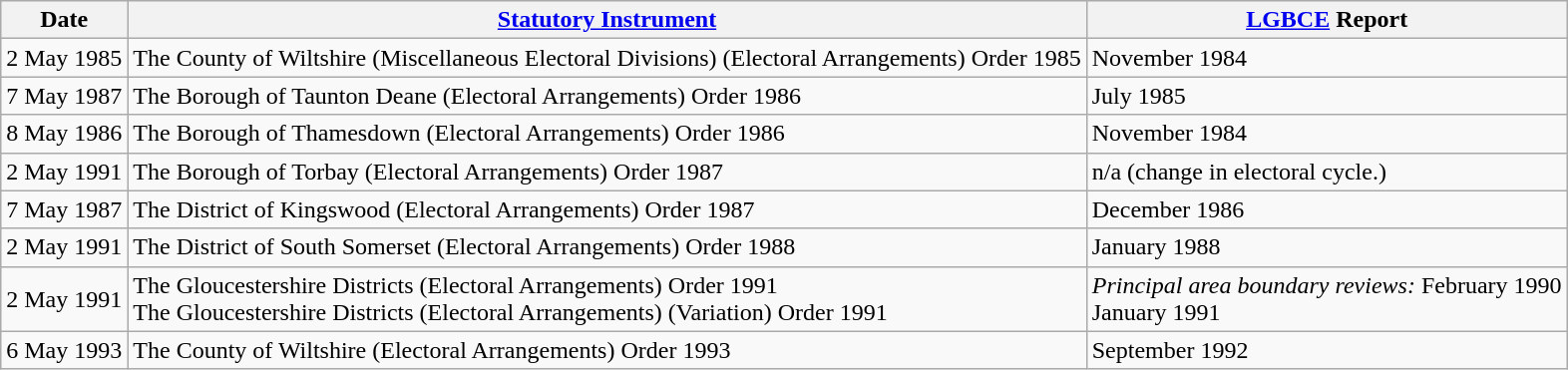<table class="wikitable sortable">
<tr>
<th>Date</th>
<th><a href='#'>Statutory Instrument</a></th>
<th><a href='#'>LGBCE</a> Report</th>
</tr>
<tr>
<td>2 May 1985</td>
<td>The County of Wiltshire (Miscellaneous Electoral Divisions) (Electoral Arrangements) Order 1985</td>
<td> November 1984</td>
</tr>
<tr>
<td>7 May 1987</td>
<td>The Borough of Taunton Deane (Electoral Arrangements) Order 1986</td>
<td> July 1985</td>
</tr>
<tr>
<td>8 May 1986</td>
<td>The Borough of Thamesdown (Electoral Arrangements) Order 1986</td>
<td> November 1984</td>
</tr>
<tr>
<td>2 May 1991</td>
<td>The Borough of Torbay (Electoral Arrangements) Order 1987</td>
<td>n/a (change in electoral cycle.)</td>
</tr>
<tr>
<td>7 May 1987</td>
<td>The District of Kingswood (Electoral Arrangements) Order 1987</td>
<td> December 1986</td>
</tr>
<tr>
<td>2 May 1991</td>
<td>The District of South Somerset (Electoral Arrangements) Order 1988</td>
<td> January 1988</td>
</tr>
<tr>
<td>2 May 1991</td>
<td>The Gloucestershire Districts (Electoral Arrangements) Order 1991<br>The Gloucestershire Districts (Electoral Arrangements) (Variation) Order 1991</td>
<td><em>Principal area boundary reviews:</em>  February 1990<br> January 1991</td>
</tr>
<tr>
<td>6 May 1993</td>
<td>The County of Wiltshire (Electoral Arrangements) Order 1993</td>
<td> September 1992</td>
</tr>
</table>
